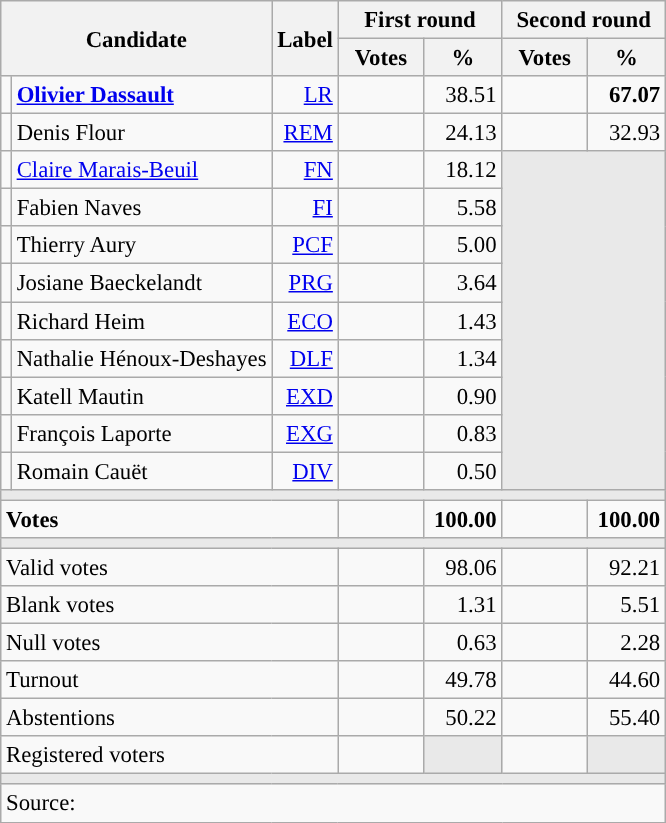<table class="wikitable" style="text-align:right;font-size:95%;">
<tr>
<th rowspan="2" colspan="2">Candidate</th>
<th rowspan="2">Label</th>
<th colspan="2">First round</th>
<th colspan="2">Second round</th>
</tr>
<tr>
<th style="width:50px;">Votes</th>
<th style="width:45px;">%</th>
<th style="width:50px;">Votes</th>
<th style="width:45px;">%</th>
</tr>
<tr>
<td style="color:inherit;background:"></td>
<td style="text-align:left;"><strong><a href='#'>Olivier Dassault</a></strong></td>
<td><a href='#'>LR</a></td>
<td></td>
<td>38.51</td>
<td><strong></strong></td>
<td><strong>67.07</strong></td>
</tr>
<tr>
<td style="color:inherit;background:"></td>
<td style="text-align:left;">Denis Flour</td>
<td><a href='#'>REM</a></td>
<td></td>
<td>24.13</td>
<td></td>
<td>32.93</td>
</tr>
<tr>
<td style="color:inherit;background:"></td>
<td style="text-align:left;"><a href='#'>Claire Marais-Beuil</a></td>
<td><a href='#'>FN</a></td>
<td></td>
<td>18.12</td>
<td colspan="2" rowspan="9" style="background:#E9E9E9;"></td>
</tr>
<tr>
<td style="color:inherit;background:"></td>
<td style="text-align:left;">Fabien Naves</td>
<td><a href='#'>FI</a></td>
<td></td>
<td>5.58</td>
</tr>
<tr>
<td style="color:inherit;background:"></td>
<td style="text-align:left;">Thierry Aury</td>
<td><a href='#'>PCF</a></td>
<td></td>
<td>5.00</td>
</tr>
<tr>
<td style="color:inherit;background:"></td>
<td style="text-align:left;">Josiane Baeckelandt</td>
<td><a href='#'>PRG</a></td>
<td></td>
<td>3.64</td>
</tr>
<tr>
<td style="color:inherit;background:"></td>
<td style="text-align:left;">Richard Heim</td>
<td><a href='#'>ECO</a></td>
<td></td>
<td>1.43</td>
</tr>
<tr>
<td style="color:inherit;background:"></td>
<td style="text-align:left;">Nathalie Hénoux-Deshayes</td>
<td><a href='#'>DLF</a></td>
<td></td>
<td>1.34</td>
</tr>
<tr>
<td style="color:inherit;background:"></td>
<td style="text-align:left;">Katell Mautin</td>
<td><a href='#'>EXD</a></td>
<td></td>
<td>0.90</td>
</tr>
<tr>
<td style="color:inherit;background:"></td>
<td style="text-align:left;">François Laporte</td>
<td><a href='#'>EXG</a></td>
<td></td>
<td>0.83</td>
</tr>
<tr>
<td style="color:inherit;background:"></td>
<td style="text-align:left;">Romain Cauët</td>
<td><a href='#'>DIV</a></td>
<td></td>
<td>0.50</td>
</tr>
<tr>
<td colspan="7" style="background:#E9E9E9;"></td>
</tr>
<tr style="font-weight:bold;">
<td colspan="3" style="text-align:left;">Votes</td>
<td></td>
<td>100.00</td>
<td></td>
<td>100.00</td>
</tr>
<tr>
<td colspan="7" style="background:#E9E9E9;"></td>
</tr>
<tr>
<td colspan="3" style="text-align:left;">Valid votes</td>
<td></td>
<td>98.06</td>
<td></td>
<td>92.21</td>
</tr>
<tr>
<td colspan="3" style="text-align:left;">Blank votes</td>
<td></td>
<td>1.31</td>
<td></td>
<td>5.51</td>
</tr>
<tr>
<td colspan="3" style="text-align:left;">Null votes</td>
<td></td>
<td>0.63</td>
<td></td>
<td>2.28</td>
</tr>
<tr>
<td colspan="3" style="text-align:left;">Turnout</td>
<td></td>
<td>49.78</td>
<td></td>
<td>44.60</td>
</tr>
<tr>
<td colspan="3" style="text-align:left;">Abstentions</td>
<td></td>
<td>50.22</td>
<td></td>
<td>55.40</td>
</tr>
<tr>
<td colspan="3" style="text-align:left;">Registered voters</td>
<td></td>
<td style="background:#E9E9E9;"></td>
<td></td>
<td style="background:#E9E9E9;"></td>
</tr>
<tr>
<td colspan="7" style="background:#E9E9E9;"></td>
</tr>
<tr>
<td colspan="7" style="text-align:left;">Source: </td>
</tr>
</table>
